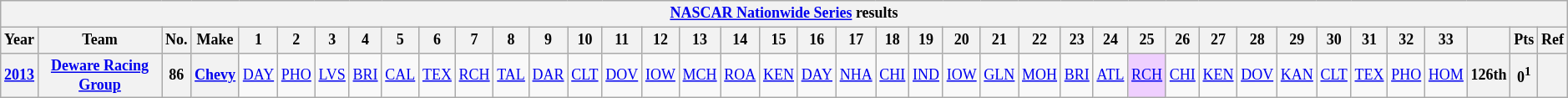<table class="wikitable" style="text-align:center; font-size:75%">
<tr>
<th colspan=42><a href='#'>NASCAR Nationwide Series</a> results</th>
</tr>
<tr>
<th>Year</th>
<th>Team</th>
<th>No.</th>
<th>Make</th>
<th>1</th>
<th>2</th>
<th>3</th>
<th>4</th>
<th>5</th>
<th>6</th>
<th>7</th>
<th>8</th>
<th>9</th>
<th>10</th>
<th>11</th>
<th>12</th>
<th>13</th>
<th>14</th>
<th>15</th>
<th>16</th>
<th>17</th>
<th>18</th>
<th>19</th>
<th>20</th>
<th>21</th>
<th>22</th>
<th>23</th>
<th>24</th>
<th>25</th>
<th>26</th>
<th>27</th>
<th>28</th>
<th>29</th>
<th>30</th>
<th>31</th>
<th>32</th>
<th>33</th>
<th></th>
<th>Pts</th>
<th>Ref</th>
</tr>
<tr>
<th><a href='#'>2013</a></th>
<th><a href='#'>Deware Racing Group</a></th>
<th>86</th>
<th><a href='#'>Chevy</a></th>
<td><a href='#'>DAY</a></td>
<td><a href='#'>PHO</a></td>
<td><a href='#'>LVS</a></td>
<td><a href='#'>BRI</a></td>
<td><a href='#'>CAL</a></td>
<td><a href='#'>TEX</a></td>
<td><a href='#'>RCH</a></td>
<td><a href='#'>TAL</a></td>
<td><a href='#'>DAR</a></td>
<td><a href='#'>CLT</a></td>
<td><a href='#'>DOV</a></td>
<td><a href='#'>IOW</a></td>
<td><a href='#'>MCH</a></td>
<td><a href='#'>ROA</a></td>
<td><a href='#'>KEN</a></td>
<td><a href='#'>DAY</a></td>
<td><a href='#'>NHA</a></td>
<td><a href='#'>CHI</a></td>
<td><a href='#'>IND</a></td>
<td><a href='#'>IOW</a></td>
<td><a href='#'>GLN</a></td>
<td><a href='#'>MOH</a></td>
<td><a href='#'>BRI</a></td>
<td><a href='#'>ATL</a></td>
<td style="background:#EFCFFF;"><a href='#'>RCH</a><br></td>
<td><a href='#'>CHI</a></td>
<td><a href='#'>KEN</a></td>
<td><a href='#'>DOV</a></td>
<td><a href='#'>KAN</a></td>
<td><a href='#'>CLT</a></td>
<td><a href='#'>TEX</a></td>
<td><a href='#'>PHO</a></td>
<td><a href='#'>HOM</a></td>
<th>126th</th>
<th>0<sup>1</sup></th>
<th></th>
</tr>
</table>
